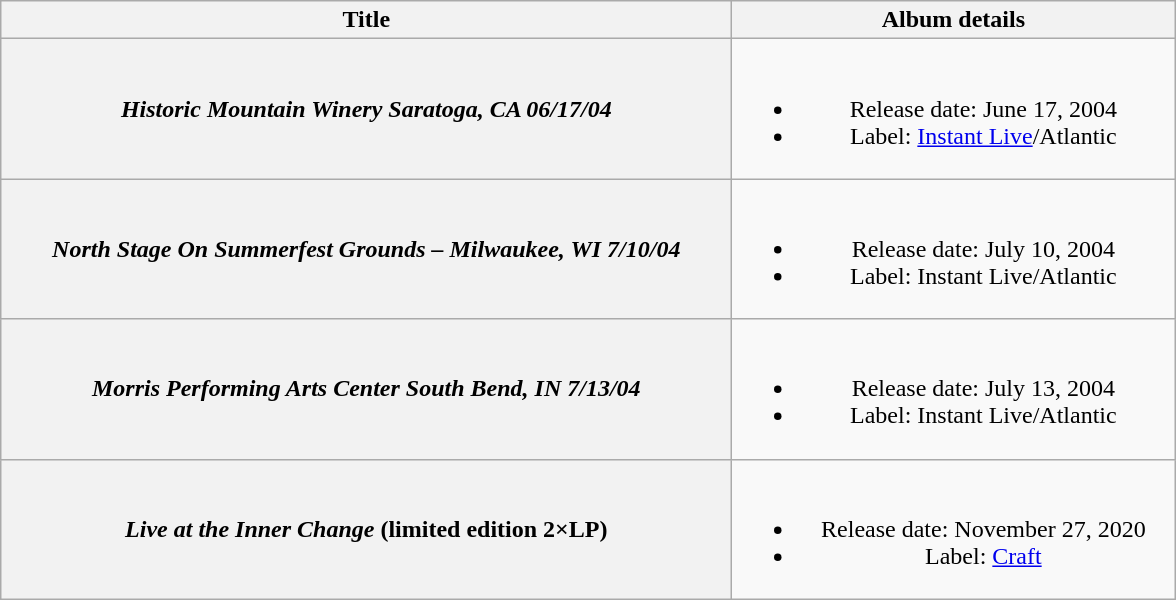<table class="wikitable plainrowheaders" style="text-align:center;">
<tr>
<th scope="col" style="width:30em;">Title</th>
<th scope="col" style="width:18em;">Album details</th>
</tr>
<tr>
<th scope="row"><em>Historic Mountain Winery Saratoga, CA 06/17/04</em></th>
<td><br><ul><li>Release date: June 17, 2004</li><li>Label: <a href='#'>Instant Live</a>/Atlantic</li></ul></td>
</tr>
<tr>
<th scope="row"><em>North Stage On Summerfest Grounds – Milwaukee, WI 7/10/04</em></th>
<td><br><ul><li>Release date: July 10, 2004</li><li>Label: Instant Live/Atlantic</li></ul></td>
</tr>
<tr>
<th scope="row"><em>Morris Performing Arts Center South Bend, IN 7/13/04</em></th>
<td><br><ul><li>Release date: July 13, 2004</li><li>Label: Instant Live/Atlantic</li></ul></td>
</tr>
<tr>
<th scope="row"><em>Live at the Inner Change</em> (limited edition 2×LP)</th>
<td><br><ul><li>Release date: November 27, 2020</li><li>Label: <a href='#'>Craft</a></li></ul></td>
</tr>
</table>
